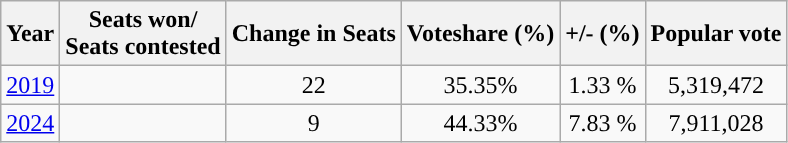<table class="wikitable sortable">
<tr>
<th style="background-color:">Year</th>
<th style="background-color:">Seats won/<br> Seats contested</th>
<th style="background-color:">Change in Seats</th>
<th style="background-color:">Voteshare (%)</th>
<th style="background-color:">+/- (%)</th>
<th style="background-color:">Popular vote</th>
</tr>
<tr style="text-align:center;">
<td><a href='#'>2019</a></td>
<td></td>
<td>  22</td>
<td>35.35%</td>
<td> 1.33 %</td>
<td>5,319,472</td>
</tr>
<tr style="text-align:center;">
<td><a href='#'>2024</a></td>
<td></td>
<td>  9</td>
<td>44.33%</td>
<td> 7.83 %</td>
<td>7,911,028</td>
</tr>
</table>
